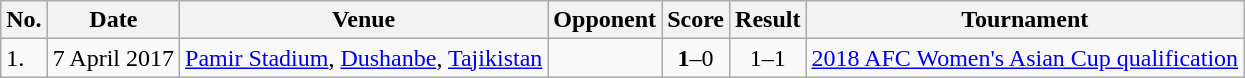<table class="wikitable">
<tr>
<th>No.</th>
<th>Date</th>
<th>Venue</th>
<th>Opponent</th>
<th>Score</th>
<th>Result</th>
<th>Tournament</th>
</tr>
<tr>
<td>1.</td>
<td>7 April 2017</td>
<td><a href='#'>Pamir Stadium</a>, <a href='#'>Dushanbe</a>, <a href='#'>Tajikistan</a></td>
<td></td>
<td align=center><strong>1</strong>–0</td>
<td align=center>1–1</td>
<td><a href='#'>2018 AFC Women's Asian Cup qualification</a></td>
</tr>
</table>
